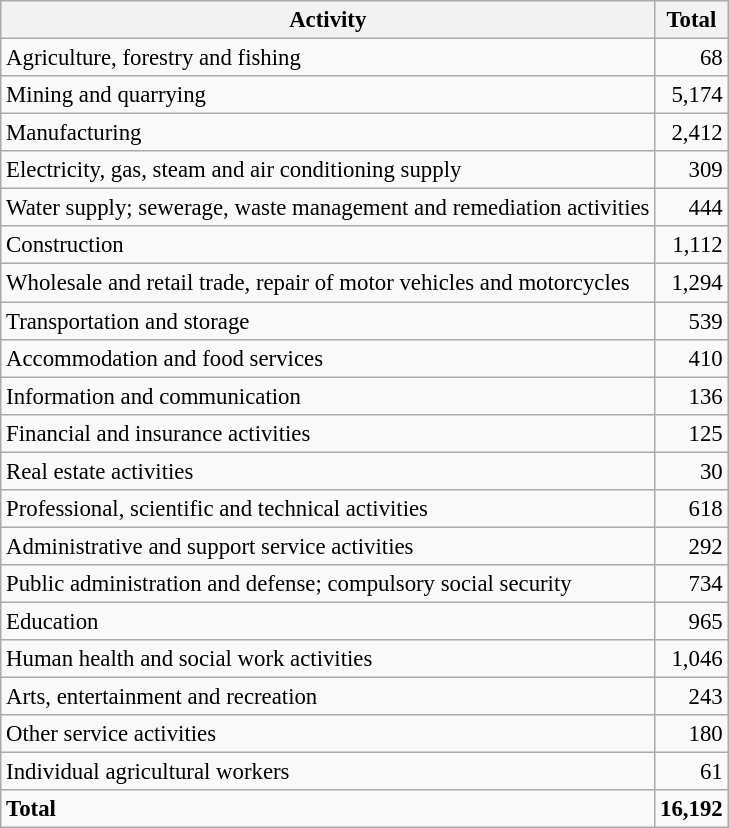<table class="wikitable sortable" style="font-size:95%;">
<tr>
<th>Activity</th>
<th>Total</th>
</tr>
<tr>
<td>Agriculture, forestry and fishing</td>
<td align="right">68</td>
</tr>
<tr>
<td>Mining and quarrying</td>
<td align="right">5,174</td>
</tr>
<tr>
<td>Manufacturing</td>
<td align="right">2,412</td>
</tr>
<tr>
<td>Electricity, gas, steam and air conditioning supply</td>
<td align="right">309</td>
</tr>
<tr>
<td>Water supply; sewerage, waste management and remediation activities</td>
<td align="right">444</td>
</tr>
<tr>
<td>Construction</td>
<td align="right">1,112</td>
</tr>
<tr>
<td>Wholesale and retail trade, repair of motor vehicles and motorcycles</td>
<td align="right">1,294</td>
</tr>
<tr>
<td>Transportation and storage</td>
<td align="right">539</td>
</tr>
<tr>
<td>Accommodation and food services</td>
<td align="right">410</td>
</tr>
<tr>
<td>Information and communication</td>
<td align="right">136</td>
</tr>
<tr>
<td>Financial and insurance activities</td>
<td align="right">125</td>
</tr>
<tr>
<td>Real estate activities</td>
<td align="right">30</td>
</tr>
<tr>
<td>Professional, scientific and technical activities</td>
<td align="right">618</td>
</tr>
<tr>
<td>Administrative and support service activities</td>
<td align="right">292</td>
</tr>
<tr>
<td>Public administration and defense; compulsory social security</td>
<td align="right">734</td>
</tr>
<tr>
<td>Education</td>
<td align="right">965</td>
</tr>
<tr>
<td>Human health and social work activities</td>
<td align="right">1,046</td>
</tr>
<tr>
<td>Arts, entertainment and recreation</td>
<td align="right">243</td>
</tr>
<tr>
<td>Other service activities</td>
<td align="right">180</td>
</tr>
<tr>
<td>Individual agricultural workers</td>
<td align="right">61</td>
</tr>
<tr class="sortbottom">
<td><strong>Total</strong></td>
<td align="right"><strong>16,192</strong></td>
</tr>
</table>
